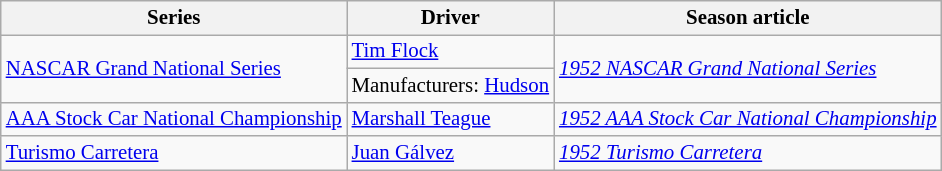<table class="wikitable" style="font-size: 87%;">
<tr>
<th>Series</th>
<th>Driver</th>
<th>Season article</th>
</tr>
<tr>
<td rowspan=2><a href='#'>NASCAR Grand National Series</a></td>
<td> <a href='#'>Tim Flock</a></td>
<td rowspan=2><em><a href='#'>1952 NASCAR Grand National Series</a></em></td>
</tr>
<tr>
<td>Manufacturers:  <a href='#'>Hudson</a></td>
</tr>
<tr>
<td><a href='#'>AAA Stock Car National Championship</a></td>
<td> <a href='#'>Marshall Teague</a></td>
<td><em><a href='#'>1952 AAA Stock Car National Championship</a></em></td>
</tr>
<tr>
<td><a href='#'>Turismo Carretera</a></td>
<td> <a href='#'>Juan Gálvez</a></td>
<td><em><a href='#'>1952 Turismo Carretera</a></em></td>
</tr>
</table>
